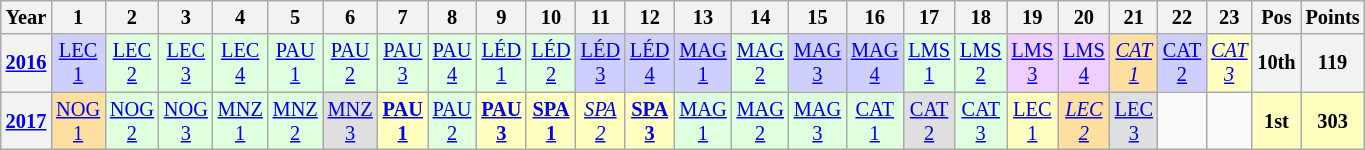<table class="wikitable" style="text-align:center; font-size:85%">
<tr>
<th>Year</th>
<th>1</th>
<th>2</th>
<th>3</th>
<th>4</th>
<th>5</th>
<th>6</th>
<th>7</th>
<th>8</th>
<th>9</th>
<th>10</th>
<th>11</th>
<th>12</th>
<th>13</th>
<th>14</th>
<th>15</th>
<th>16</th>
<th>17</th>
<th>18</th>
<th>19</th>
<th>20</th>
<th>21</th>
<th>22</th>
<th>23</th>
<th>Pos</th>
<th>Points</th>
</tr>
<tr>
<th><a href='#'>2016</a></th>
<td style="background:#CFCFFF;"><a href='#'>LEC<br>1</a><br></td>
<td style="background:#DFFFDF;"><a href='#'>LEC<br>2</a><br></td>
<td style="background:#DFFFDF;"><a href='#'>LEC<br>3</a><br></td>
<td style="background:#DFFFDF;"><a href='#'>LEC<br>4</a><br></td>
<td style="background:#DFFFDF;"><a href='#'>PAU<br>1</a><br></td>
<td style="background:#DFFFDF;"><a href='#'>PAU<br>2</a><br></td>
<td style="background:#DFFFDF;"><a href='#'>PAU<br>3</a><br></td>
<td style="background:#DFFFDF;"><a href='#'>PAU<br>4</a><br></td>
<td style="background:#DFFFDF;"><a href='#'>LÉD<br>1</a><br></td>
<td style="background:#DFFFDF;"><a href='#'>LÉD<br>2</a><br></td>
<td style="background:#CFCFFF;"><a href='#'>LÉD<br>3</a><br></td>
<td style="background:#CFCFFF;"><a href='#'>LÉD<br>4</a><br></td>
<td style="background:#CFCFFF;"><a href='#'>MAG<br>1</a><br></td>
<td style="background:#DFFFDF;"><a href='#'>MAG<br>2</a><br></td>
<td style="background:#CFCFFF;"><a href='#'>MAG<br>3</a><br></td>
<td style="background:#CFCFFF;"><a href='#'>MAG<br>4</a><br></td>
<td style="background:#DFFFDF;"><a href='#'>LMS<br>1</a><br></td>
<td style="background:#DFFFDF;"><a href='#'>LMS<br>2</a><br></td>
<td style="background:#EFCFFF;"><a href='#'>LMS<br>3</a><br></td>
<td style="background:#EFCFFF;"><a href='#'>LMS<br>4</a><br></td>
<td style="background:#FFDF9F;"><em><a href='#'>CAT<br>1</a></em><br></td>
<td style="background:#CFCFFF;"><a href='#'>CAT<br>2</a><br></td>
<td style="background:#FFFFBF;"><em><a href='#'>CAT<br>3</a></em><br></td>
<th>10th</th>
<th>119</th>
</tr>
<tr>
<th><a href='#'>2017</a></th>
<td style="background:#FFDF9F;"><a href='#'>NOG<br>1</a><br></td>
<td style="background:#DFFFDF;"><a href='#'>NOG<br>2</a><br></td>
<td style="background:#DFFFDF;"><a href='#'>NOG<br>3</a><br></td>
<td style="background:#DFFFDF;"><a href='#'>MNZ<br>1</a><br></td>
<td style="background:#DFFFDF;"><a href='#'>MNZ<br>2</a><br></td>
<td style="background:#DFDFDF;"><a href='#'>MNZ<br>3</a><br></td>
<td style="background:#FFFFBF;"><strong><a href='#'>PAU<br>1</a></strong><br></td>
<td style="background:#DFFFDF;"><a href='#'>PAU<br>2</a><br></td>
<td style="background:#FFFFBF;"><strong><a href='#'>PAU<br>3</a></strong><br></td>
<td style="background:#FFFFBF;"><strong><a href='#'>SPA<br>1</a></strong><br></td>
<td style="background:#FFFFBF;"><em><a href='#'>SPA<br>2</a></em><br></td>
<td style="background:#FFFFBF;"><strong><a href='#'>SPA<br>3</a></strong><br></td>
<td style="background:#DFFFDF;"><a href='#'>MAG<br>1</a><br></td>
<td style="background:#DFFFDF;"><a href='#'>MAG<br>2</a><br></td>
<td style="background:#DFFFDF;"><a href='#'>MAG<br>3</a><br></td>
<td style="background:#DFFFDF;"><a href='#'>CAT<br>1</a><br></td>
<td style="background:#DFDFDF;"><a href='#'>CAT<br>2</a><br></td>
<td style="background:#DFFFDF;"><a href='#'>CAT<br>3</a><br></td>
<td style="background:#FFFFBF;"><a href='#'>LEC<br>1</a><br></td>
<td style="background:#FFDF9F;"><em><a href='#'>LEC<br>2</a></em><br></td>
<td style="background:#DFDFDF;"><a href='#'>LEC<br>3</a><br></td>
<td></td>
<td></td>
<th style="background:#FFFFBF;">1st</th>
<th style="background:#FFFFBF;">303</th>
</tr>
</table>
